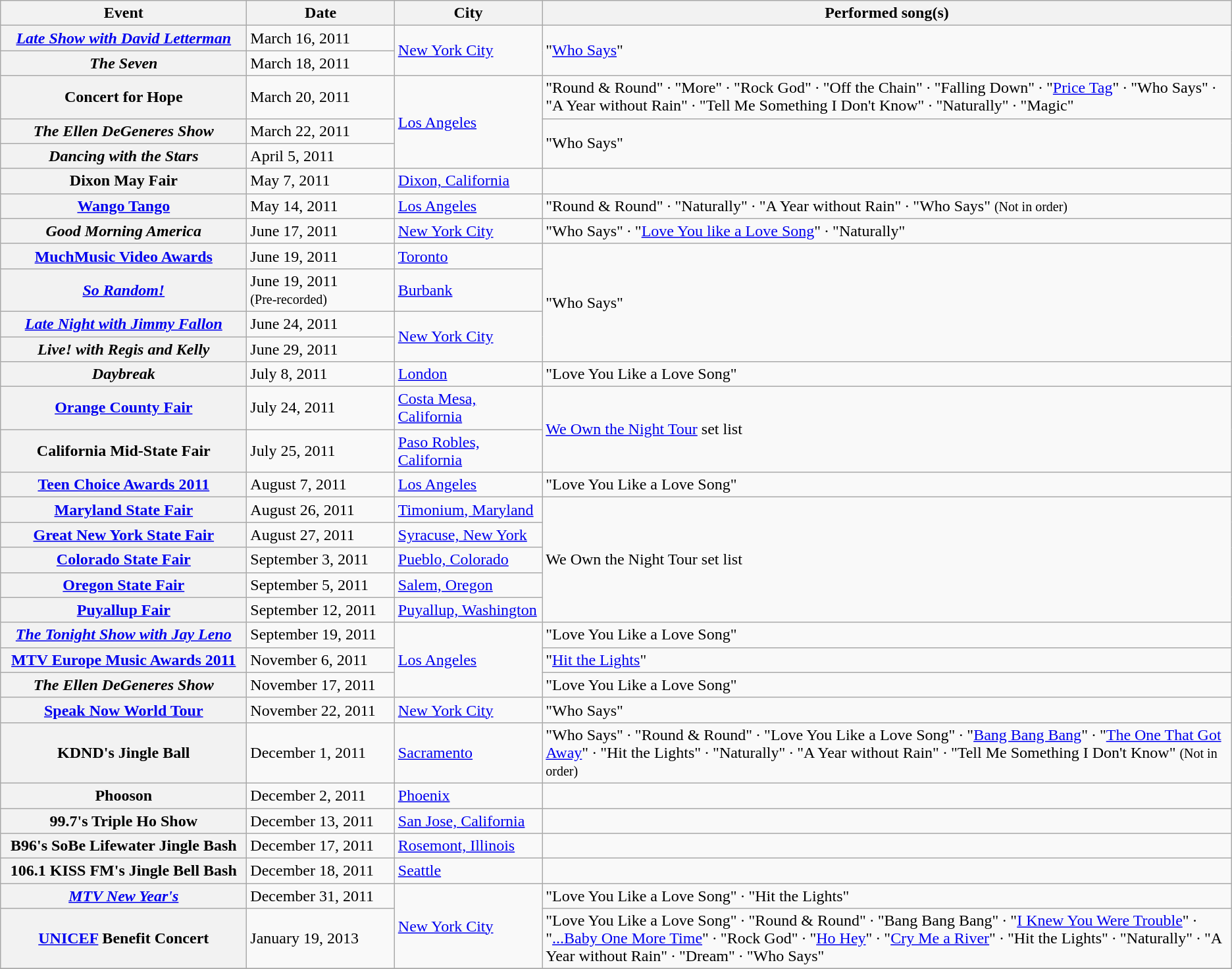<table class="wikitable sortable plainrowheaders">
<tr>
<th style="width:20%;">Event</th>
<th style="width:12%;">Date</th>
<th style="width:12%;">City</th>
<th>Performed song(s)</th>
</tr>
<tr>
<th scope="row"><em><a href='#'>Late Show with David Letterman</a></em></th>
<td>March 16, 2011</td>
<td rowspan="2"><a href='#'>New York City</a></td>
<td rowspan="2">"<a href='#'>Who Says</a>"</td>
</tr>
<tr>
<th scope="row"><em>The Seven</em></th>
<td>March 18, 2011</td>
</tr>
<tr>
<th scope="row">Concert for Hope</th>
<td>March 20, 2011</td>
<td rowspan="3"><a href='#'>Los Angeles</a></td>
<td>"Round & Round" · "More" · "Rock God" · "Off the Chain" · "Falling Down" · "<a href='#'>Price Tag</a>" · "Who Says" · "A Year without Rain" · "Tell Me Something I Don't Know" · "Naturally" · "Magic"</td>
</tr>
<tr>
<th scope="row"><em>The Ellen DeGeneres Show</em></th>
<td>March 22, 2011</td>
<td rowspan="2">"Who Says"</td>
</tr>
<tr>
<th scope="row"><em>Dancing with the Stars</em></th>
<td>April 5, 2011</td>
</tr>
<tr>
<th scope="row">Dixon May Fair</th>
<td>May 7, 2011</td>
<td><a href='#'>Dixon, California</a></td>
<td></td>
</tr>
<tr>
<th scope="row"><a href='#'>Wango Tango</a></th>
<td>May 14, 2011</td>
<td><a href='#'>Los Angeles</a></td>
<td>"Round & Round" · "Naturally" · "A Year without Rain" · "Who Says" <small>(Not in order)</small></td>
</tr>
<tr>
<th scope="row"><em>Good Morning America</em></th>
<td>June 17, 2011</td>
<td><a href='#'>New York City</a></td>
<td>"Who Says" · "<a href='#'>Love You like a Love Song</a>" · "Naturally"</td>
</tr>
<tr>
<th scope="row"><a href='#'>MuchMusic Video Awards</a></th>
<td>June 19, 2011</td>
<td><a href='#'>Toronto</a></td>
<td rowspan="4">"Who Says"</td>
</tr>
<tr>
<th scope="row"><em><a href='#'>So Random!</a></em></th>
<td>June 19, 2011 <br><small>(Pre-recorded)</small></td>
<td><a href='#'>Burbank</a></td>
</tr>
<tr>
<th scope="row"><em><a href='#'>Late Night with Jimmy Fallon</a></em></th>
<td>June 24, 2011</td>
<td rowspan="2"><a href='#'>New York City</a></td>
</tr>
<tr>
<th scope="row"><em>Live! with Regis and Kelly</em></th>
<td>June 29, 2011</td>
</tr>
<tr>
<th scope="row"><em>Daybreak</em></th>
<td>July 8, 2011</td>
<td><a href='#'>London</a></td>
<td>"Love You Like a  Love Song"</td>
</tr>
<tr>
<th scope="row"><a href='#'>Orange County Fair</a></th>
<td>July 24, 2011</td>
<td><a href='#'>Costa Mesa, California</a></td>
<td rowspan="2"><a href='#'>We Own the Night Tour</a> set list</td>
</tr>
<tr>
<th scope="row">California Mid-State Fair</th>
<td>July 25, 2011</td>
<td><a href='#'>Paso Robles, California</a></td>
</tr>
<tr>
<th scope="row"><a href='#'>Teen Choice Awards 2011</a></th>
<td>August 7, 2011</td>
<td><a href='#'>Los Angeles</a></td>
<td>"Love You Like a  Love Song"</td>
</tr>
<tr>
<th scope="row"><a href='#'>Maryland State Fair</a></th>
<td>August 26, 2011</td>
<td><a href='#'>Timonium, Maryland</a></td>
<td rowspan="5">We Own the Night Tour set list</td>
</tr>
<tr>
<th scope="row"><a href='#'>Great New York State Fair</a></th>
<td>August 27, 2011</td>
<td><a href='#'>Syracuse, New York</a></td>
</tr>
<tr>
<th scope="row"><a href='#'>Colorado State Fair</a></th>
<td>September 3, 2011</td>
<td><a href='#'>Pueblo, Colorado</a></td>
</tr>
<tr>
<th scope="row"><a href='#'>Oregon State Fair</a></th>
<td>September 5, 2011</td>
<td><a href='#'>Salem, Oregon</a></td>
</tr>
<tr>
<th scope="row"><a href='#'>Puyallup Fair</a></th>
<td>September 12, 2011</td>
<td><a href='#'>Puyallup, Washington</a></td>
</tr>
<tr>
<th scope="row"><em><a href='#'>The Tonight Show with Jay Leno</a></em></th>
<td>September 19, 2011</td>
<td rowspan="3"><a href='#'>Los Angeles</a></td>
<td>"Love You Like a  Love Song"</td>
</tr>
<tr>
<th scope="row"><a href='#'>MTV Europe Music Awards 2011</a></th>
<td>November 6, 2011</td>
<td>"<a href='#'>Hit the Lights</a>"</td>
</tr>
<tr>
<th scope="row"><em>The Ellen DeGeneres Show</em></th>
<td>November 17, 2011</td>
<td>"Love You Like a  Love Song"</td>
</tr>
<tr>
<th scope="row"><a href='#'>Speak Now World Tour</a></th>
<td>November 22, 2011</td>
<td><a href='#'>New York City</a></td>
<td>"Who Says"</td>
</tr>
<tr>
<th scope="row">KDND's Jingle Ball</th>
<td>December 1, 2011</td>
<td><a href='#'>Sacramento</a></td>
<td>"Who Says" · "Round & Round" · "Love You Like a Love Song" · "<a href='#'>Bang Bang Bang</a>" · "<a href='#'>The One That Got Away</a>" · "Hit the Lights" · "Naturally" · "A Year without Rain" · "Tell Me Something I Don't Know" <small>(Not in order)</small></td>
</tr>
<tr>
<th scope="row">Phooson</th>
<td>December 2, 2011</td>
<td><a href='#'>Phoenix</a></td>
<td></td>
</tr>
<tr>
<th scope="row">99.7's Triple Ho Show</th>
<td>December 13, 2011</td>
<td><a href='#'>San Jose, California</a></td>
<td></td>
</tr>
<tr>
<th scope="row">B96's SoBe Lifewater Jingle Bash</th>
<td>December 17, 2011</td>
<td><a href='#'>Rosemont, Illinois</a></td>
<td></td>
</tr>
<tr>
<th scope="row">106.1 KISS FM's Jingle Bell Bash</th>
<td>December 18, 2011</td>
<td><a href='#'>Seattle</a></td>
<td></td>
</tr>
<tr>
<th scope="row"><em><a href='#'>MTV New Year's</a></em></th>
<td>December 31, 2011</td>
<td rowspan="2"><a href='#'>New York City</a></td>
<td>"Love You Like a Love Song" · "Hit the Lights"</td>
</tr>
<tr>
<th scope="row"><a href='#'>UNICEF</a> Benefit Concert</th>
<td>January 19, 2013</td>
<td>"Love You Like a Love Song" · "Round & Round" · "Bang Bang Bang" · "<a href='#'>I Knew You Were Trouble</a>" · "<a href='#'>...Baby One More Time</a>" · "Rock God" · "<a href='#'>Ho Hey</a>" · "<a href='#'>Cry Me a River</a>" · "Hit the Lights" · "Naturally" · "A Year without Rain" · "Dream" · "Who Says"</td>
</tr>
<tr>
</tr>
</table>
